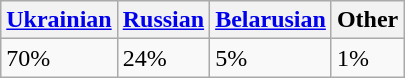<table class="wikitable">
<tr>
<th> <a href='#'>Ukrainian</a></th>
<th> <a href='#'>Russian</a></th>
<th> <a href='#'>Belarusian</a></th>
<th>Other</th>
</tr>
<tr>
<td>70%</td>
<td>24%</td>
<td>5%</td>
<td>1%</td>
</tr>
</table>
